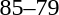<table style="text-align:center">
<tr>
<th width=200></th>
<th width=100></th>
<th width=200></th>
<th></th>
</tr>
<tr>
<td align=right><strong></strong></td>
<td>85–79</td>
<td align=left></td>
</tr>
</table>
